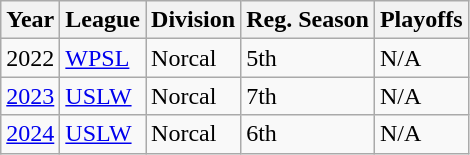<table class="wikitable">
<tr>
<th>Year</th>
<th>League</th>
<th>Division</th>
<th>Reg. Season</th>
<th>Playoffs</th>
</tr>
<tr>
<td>2022</td>
<td><a href='#'>WPSL</a></td>
<td>Norcal</td>
<td>5th</td>
<td>N/A</td>
</tr>
<tr>
<td><a href='#'>2023</a></td>
<td><a href='#'>USLW</a></td>
<td>Norcal</td>
<td>7th</td>
<td>N/A</td>
</tr>
<tr>
<td><a href='#'>2024</a></td>
<td><a href='#'>USLW</a></td>
<td>Norcal</td>
<td>6th</td>
<td>N/A</td>
</tr>
</table>
